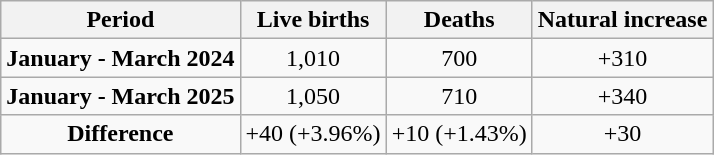<table class="wikitable"  style="text-align:center;">
<tr>
<th>Period</th>
<th>Live births</th>
<th>Deaths</th>
<th>Natural increase</th>
</tr>
<tr>
<td><strong>January - March 2024</strong></td>
<td>1,010</td>
<td>700</td>
<td>+310</td>
</tr>
<tr>
<td><strong>January - March 2025</strong></td>
<td>1,050</td>
<td>710</td>
<td>+340</td>
</tr>
<tr>
<td><strong>Difference</strong></td>
<td> +40 (+3.96%)</td>
<td> +10 (+1.43%)</td>
<td> +30</td>
</tr>
</table>
